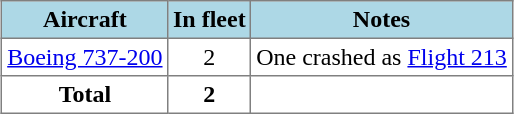<table class="toccolours" border="1" cellpadding="3" style="white-space:nowrap; border-collapse:collapse; margin:auto;">
<tr bgcolor=lightblue>
<th>Aircraft</th>
<th>In fleet</th>
<th>Notes</th>
</tr>
<tr>
<td><a href='#'>Boeing 737-200</a></td>
<td align="center">2</td>
<td align="center">One crashed as <a href='#'>Flight 213</a></td>
</tr>
<tr>
<th>Total</th>
<th>2</th>
<td></td>
</tr>
</table>
